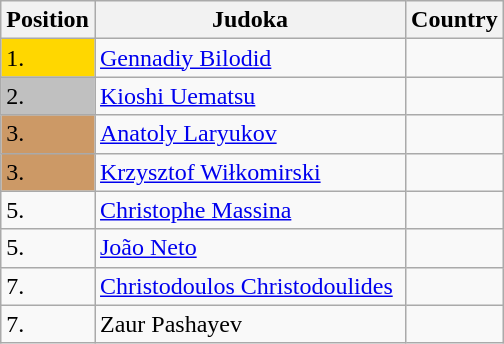<table class=wikitable>
<tr>
<th width=10>Position</th>
<th width=200>Judoka</th>
<th width=10>Country</th>
</tr>
<tr>
<td bgcolor=gold>1.</td>
<td><a href='#'>Gennadiy Bilodid</a></td>
<td></td>
</tr>
<tr>
<td bgcolor="silver">2.</td>
<td><a href='#'>Kioshi Uematsu</a></td>
<td></td>
</tr>
<tr>
<td bgcolor="CC9966">3.</td>
<td><a href='#'>Anatoly Laryukov</a></td>
<td></td>
</tr>
<tr>
<td bgcolor="CC9966">3.</td>
<td><a href='#'>Krzysztof Wiłkomirski</a></td>
<td></td>
</tr>
<tr>
<td>5.</td>
<td><a href='#'>Christophe Massina</a></td>
<td></td>
</tr>
<tr>
<td>5.</td>
<td><a href='#'>João Neto</a></td>
<td></td>
</tr>
<tr>
<td>7.</td>
<td><a href='#'>Christodoulos Christodoulides</a></td>
<td></td>
</tr>
<tr>
<td>7.</td>
<td>Zaur Pashayev</td>
<td></td>
</tr>
</table>
